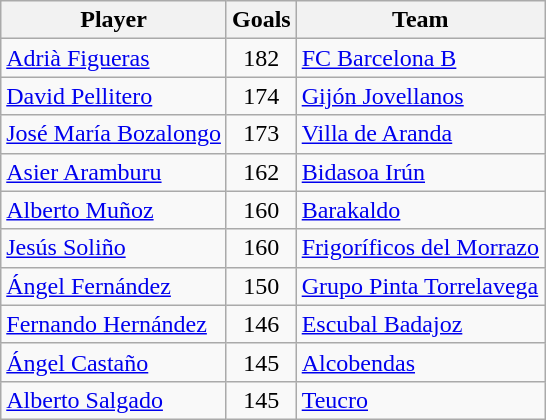<table class="wikitable">
<tr>
<th>Player</th>
<th>Goals</th>
<th>Team</th>
</tr>
<tr>
<td> <a href='#'>Adrià Figueras</a></td>
<td style="text-align:center;">182</td>
<td><a href='#'>FC Barcelona B</a></td>
</tr>
<tr>
<td> <a href='#'>David Pellitero</a></td>
<td style="text-align:center;">174</td>
<td><a href='#'>Gijón Jovellanos</a></td>
</tr>
<tr>
<td> <a href='#'>José María Bozalongo</a></td>
<td style="text-align:center;">173</td>
<td><a href='#'>Villa de Aranda</a></td>
</tr>
<tr>
<td> <a href='#'>Asier Aramburu</a></td>
<td style="text-align:center;">162</td>
<td><a href='#'>Bidasoa Irún</a></td>
</tr>
<tr>
<td> <a href='#'>Alberto Muñoz</a></td>
<td style="text-align:center;">160</td>
<td><a href='#'>Barakaldo</a></td>
</tr>
<tr>
<td> <a href='#'>Jesús Soliño</a></td>
<td style="text-align:center;">160</td>
<td><a href='#'>Frigoríficos del Morrazo</a></td>
</tr>
<tr>
<td> <a href='#'>Ángel Fernández</a></td>
<td style="text-align:center;">150</td>
<td><a href='#'>Grupo Pinta Torrelavega</a></td>
</tr>
<tr>
<td> <a href='#'>Fernando Hernández</a></td>
<td style="text-align:center;">146</td>
<td><a href='#'>Escubal Badajoz</a></td>
</tr>
<tr>
<td> <a href='#'>Ángel Castaño</a></td>
<td style="text-align:center;">145</td>
<td><a href='#'>Alcobendas</a></td>
</tr>
<tr>
<td> <a href='#'>Alberto Salgado</a></td>
<td style="text-align:center;">145</td>
<td><a href='#'>Teucro</a></td>
</tr>
</table>
